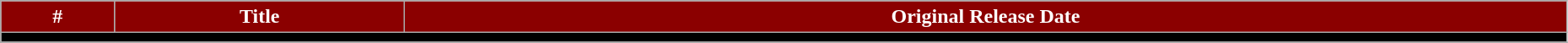<table class="wikitable plainrowheaders" width="98%">
<tr>
<th style="background: #8B0000; color: #FFF;">#</th>
<th style="background: #8B0000; color: #FFF;">Title</th>
<th style="background: #8B0000; color: #FFF;">Original Release Date</th>
</tr>
<tr>
<td colspan="7" bgcolor="#000000"></td>
</tr>
<tr>
</tr>
</table>
